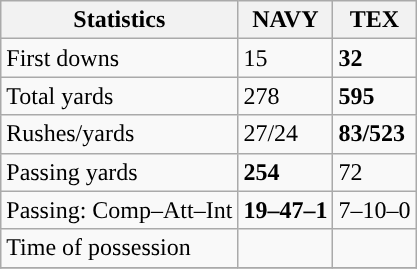<table class="wikitable" style="float: left;">
<tr>
<th>Statistics</th>
<th>NAVY</th>
<th>TEX</th>
</tr>
<tr>
<td>First downs</td>
<td>15</td>
<td><strong>32</strong></td>
</tr>
<tr>
<td>Total yards</td>
<td>278</td>
<td><strong>595</strong></td>
</tr>
<tr>
<td>Rushes/yards</td>
<td>27/24</td>
<td><strong>83/523</strong></td>
</tr>
<tr>
<td>Passing yards</td>
<td><strong>254</strong></td>
<td>72</td>
</tr>
<tr>
<td>Passing: Comp–Att–Int</td>
<td><strong>19–47–1</strong></td>
<td>7–10–0</td>
</tr>
<tr>
<td>Time of possession</td>
<td></td>
<td></td>
</tr>
<tr>
</tr>
</table>
